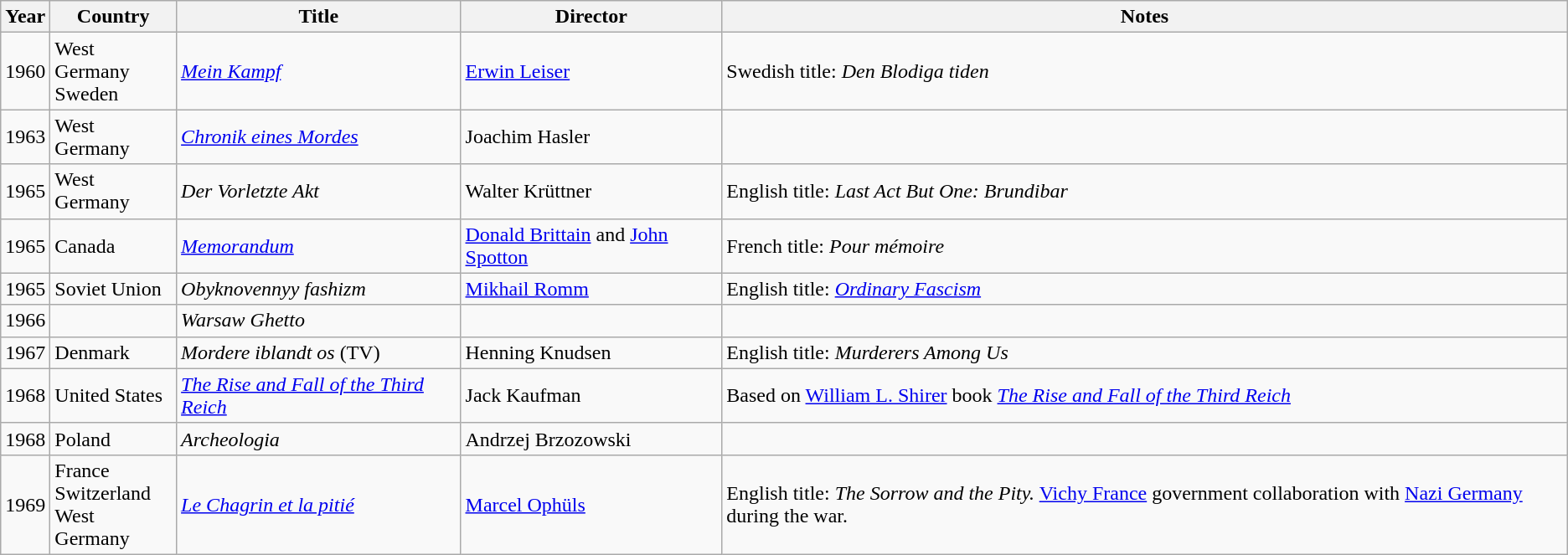<table class="wikitable sortable">
<tr>
<th>Year</th>
<th>Country</th>
<th>Title</th>
<th>Director</th>
<th>Notes</th>
</tr>
<tr>
<td>1960</td>
<td>West Germany<br>Sweden</td>
<td><em><a href='#'>Mein Kampf</a></em></td>
<td><a href='#'>Erwin Leiser</a></td>
<td>Swedish title: <em>Den Blodiga tiden</em></td>
</tr>
<tr>
<td>1963</td>
<td>West Germany</td>
<td><em><a href='#'>Chronik eines Mordes</a></em></td>
<td>Joachim Hasler</td>
<td></td>
</tr>
<tr>
<td>1965</td>
<td>West Germany</td>
<td><em>Der Vorletzte Akt</em></td>
<td>Walter Krüttner</td>
<td>English title: <em>Last Act But One: Brundibar</em></td>
</tr>
<tr>
<td>1965</td>
<td>Canada</td>
<td><em><a href='#'>Memorandum</a></em></td>
<td><a href='#'>Donald Brittain</a> and <a href='#'>John Spotton</a></td>
<td>French title: <em>Pour mémoire</em></td>
</tr>
<tr>
<td>1965</td>
<td>Soviet Union</td>
<td><em>Obyknovennyy fashizm</em></td>
<td><a href='#'>Mikhail Romm</a></td>
<td>English title: <em><a href='#'>Ordinary Fascism</a></em></td>
</tr>
<tr>
<td>1966</td>
<td></td>
<td><em>Warsaw Ghetto</em></td>
<td></td>
<td></td>
</tr>
<tr>
<td>1967</td>
<td>Denmark</td>
<td><em>Mordere iblandt os</em> (TV)</td>
<td>Henning Knudsen</td>
<td>English title: <em>Murderers Among Us</em></td>
</tr>
<tr>
<td>1968</td>
<td>United States</td>
<td><em><a href='#'>The Rise and Fall of the Third Reich</a></em></td>
<td>Jack Kaufman</td>
<td>Based on <a href='#'>William L. Shirer</a> book <em><a href='#'>The Rise and Fall of the Third Reich</a></em></td>
</tr>
<tr>
<td>1968</td>
<td>Poland</td>
<td><em>Archeologia</em></td>
<td>Andrzej Brzozowski</td>
<td></td>
</tr>
<tr>
<td>1969</td>
<td>France<br>Switzerland<br>West Germany</td>
<td><em><a href='#'>Le Chagrin et la pitié</a></em></td>
<td><a href='#'>Marcel Ophüls</a></td>
<td>English title: <em>The Sorrow and the Pity.</em> <a href='#'>Vichy France</a> government collaboration with <a href='#'>Nazi Germany</a> during the war.</td>
</tr>
</table>
